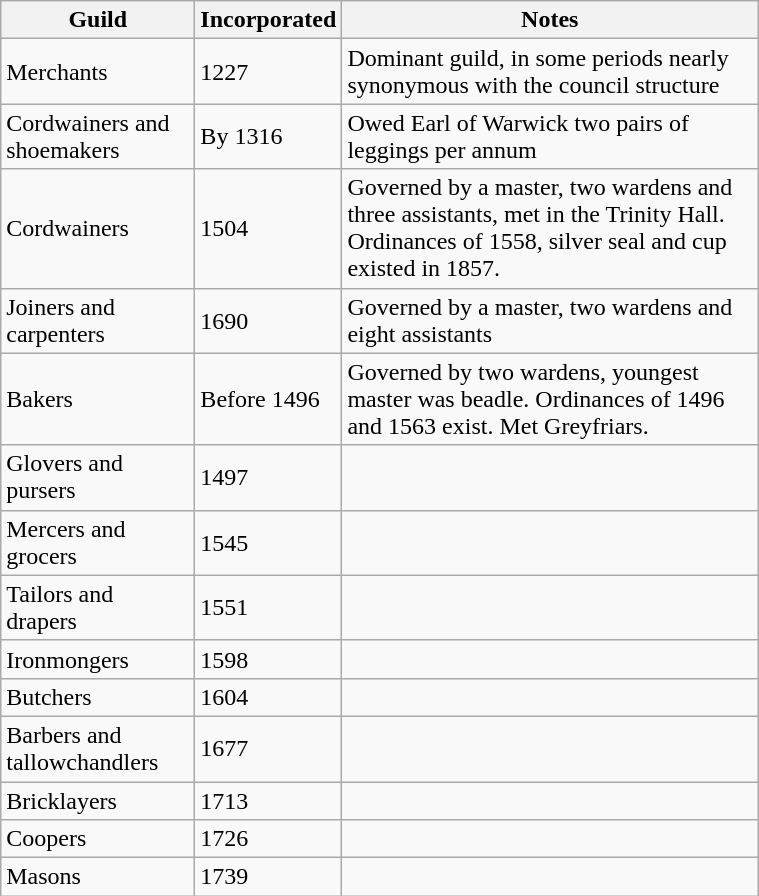<table class="wikitable floatright" style="width: 40%">
<tr>
<th>Guild</th>
<th>Incorporated</th>
<th>Notes</th>
</tr>
<tr>
<td>Merchants</td>
<td>1227</td>
<td>Dominant guild, in some periods nearly synonymous with the council structure</td>
</tr>
<tr>
<td>Cordwainers and shoemakers</td>
<td>By 1316</td>
<td>Owed Earl of Warwick two pairs of leggings per annum</td>
</tr>
<tr>
<td>Cordwainers</td>
<td>1504</td>
<td>Governed by a master, two wardens and three assistants, met in the Trinity Hall. Ordinances of 1558, silver seal and cup existed in 1857.</td>
</tr>
<tr>
<td>Joiners and carpenters</td>
<td>1690</td>
<td>Governed by a master, two wardens and eight assistants</td>
</tr>
<tr>
<td>Bakers</td>
<td>Before 1496</td>
<td>Governed by two wardens, youngest master was beadle. Ordinances of 1496 and 1563 exist. Met Greyfriars.</td>
</tr>
<tr>
<td>Glovers and pursers</td>
<td>1497</td>
<td></td>
</tr>
<tr>
<td>Mercers and grocers</td>
<td>1545</td>
<td></td>
</tr>
<tr>
<td>Tailors and drapers</td>
<td>1551</td>
<td></td>
</tr>
<tr>
<td>Ironmongers</td>
<td>1598</td>
<td></td>
</tr>
<tr>
<td>Butchers</td>
<td>1604</td>
<td></td>
</tr>
<tr>
<td>Barbers and tallowchandlers</td>
<td>1677</td>
<td></td>
</tr>
<tr>
<td>Bricklayers</td>
<td>1713</td>
<td></td>
</tr>
<tr>
<td>Coopers</td>
<td>1726</td>
<td></td>
</tr>
<tr>
<td>Masons</td>
<td>1739</td>
<td></td>
</tr>
</table>
